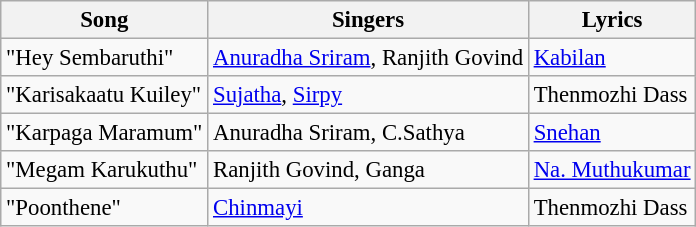<table class="wikitable" style="font-size:95%;">
<tr>
<th>Song</th>
<th>Singers</th>
<th>Lyrics</th>
</tr>
<tr>
<td>"Hey Sembaruthi"</td>
<td><a href='#'>Anuradha Sriram</a>, Ranjith Govind</td>
<td><a href='#'>Kabilan</a></td>
</tr>
<tr>
<td>"Karisakaatu Kuiley"</td>
<td><a href='#'>Sujatha</a>, <a href='#'>Sirpy</a></td>
<td>Thenmozhi Dass</td>
</tr>
<tr>
<td>"Karpaga Maramum"</td>
<td>Anuradha Sriram, C.Sathya</td>
<td><a href='#'>Snehan</a></td>
</tr>
<tr>
<td>"Megam Karukuthu"</td>
<td>Ranjith Govind, Ganga</td>
<td><a href='#'>Na. Muthukumar</a></td>
</tr>
<tr>
<td>"Poonthene"</td>
<td><a href='#'>Chinmayi</a></td>
<td>Thenmozhi Dass</td>
</tr>
</table>
